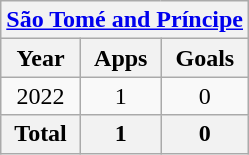<table class="wikitable" style="text-align:center">
<tr>
<th colspan=3><a href='#'>São Tomé and Príncipe</a></th>
</tr>
<tr>
<th>Year</th>
<th>Apps</th>
<th>Goals</th>
</tr>
<tr>
<td>2022</td>
<td>1</td>
<td>0</td>
</tr>
<tr>
<th>Total</th>
<th>1</th>
<th>0</th>
</tr>
</table>
